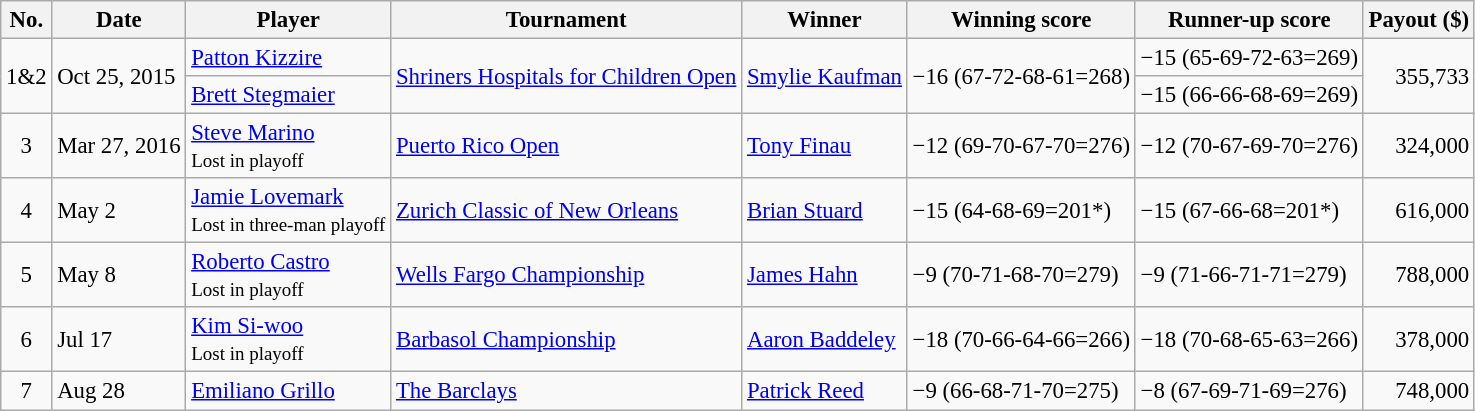<table class="wikitable" style="font-size:95%;">
<tr>
<th>No.</th>
<th>Date</th>
<th>Player</th>
<th>Tournament</th>
<th>Winner</th>
<th>Winning score</th>
<th>Runner-up score</th>
<th>Payout ($)</th>
</tr>
<tr>
<td align=center rowspan=2>1&2</td>
<td rowspan=2>Oct 25, 2015</td>
<td> <a href='#'>Patton Kizzire</a></td>
<td rowspan=2><a href='#'>Shriners Hospitals for Children Open</a></td>
<td rowspan=2> <a href='#'>Smylie Kaufman</a></td>
<td rowspan=2>−16 (67-72-68-61=268)</td>
<td>−15 (65-69-72-63=269)</td>
<td align=right rowspan=2>355,733</td>
</tr>
<tr>
<td> <a href='#'>Brett Stegmaier</a></td>
<td>−15 (66-66-68-69=269)</td>
</tr>
<tr>
<td align=center>3</td>
<td>Mar 27, 2016</td>
<td> <a href='#'>Steve Marino</a><br><small>Lost in playoff</small></td>
<td><a href='#'>Puerto Rico Open</a></td>
<td> <a href='#'>Tony Finau</a></td>
<td>−12 (69-70-67-70=276)</td>
<td>−12 (70-67-69-70=276)</td>
<td align=right>324,000</td>
</tr>
<tr>
<td align=center>4</td>
<td>May 2</td>
<td> <a href='#'>Jamie Lovemark</a><br><small>Lost in three-man playoff</small></td>
<td><a href='#'>Zurich Classic of New Orleans</a></td>
<td> <a href='#'>Brian Stuard</a></td>
<td>−15 (64-68-69=201*)</td>
<td>−15 (67-66-68=201*)</td>
<td align=right>616,000</td>
</tr>
<tr>
<td align=center>5</td>
<td>May 8</td>
<td> <a href='#'>Roberto Castro</a><br><small>Lost in playoff</small></td>
<td><a href='#'>Wells Fargo Championship</a></td>
<td> <a href='#'>James Hahn</a></td>
<td>−9 (70-71-68-70=279)</td>
<td>−9 (71-66-71-71=279)</td>
<td align=right>788,000</td>
</tr>
<tr>
<td align=center>6</td>
<td>Jul 17</td>
<td> <a href='#'>Kim Si-woo</a><br><small>Lost in playoff</small></td>
<td><a href='#'>Barbasol Championship</a></td>
<td> <a href='#'>Aaron Baddeley</a></td>
<td>−18 (70-66-64-66=266)</td>
<td>−18 (70-68-65-63=266)</td>
<td align=right>378,000</td>
</tr>
<tr>
<td align=center>7</td>
<td>Aug 28</td>
<td> <a href='#'>Emiliano Grillo</a></td>
<td><a href='#'>The Barclays</a></td>
<td> <a href='#'>Patrick Reed</a></td>
<td>−9 (66-68-71-70=275)</td>
<td>−8 (67-69-71-69=276)</td>
<td align=right>748,000</td>
</tr>
</table>
